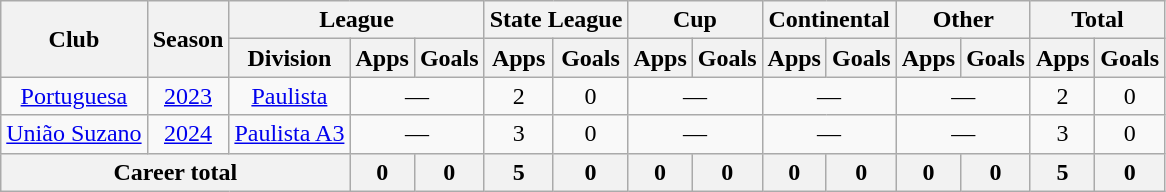<table class="wikitable" style="text-align: center;">
<tr>
<th rowspan="2">Club</th>
<th rowspan="2">Season</th>
<th colspan="3">League</th>
<th colspan="2">State League</th>
<th colspan="2">Cup</th>
<th colspan="2">Continental</th>
<th colspan="2">Other</th>
<th colspan="2">Total</th>
</tr>
<tr>
<th>Division</th>
<th>Apps</th>
<th>Goals</th>
<th>Apps</th>
<th>Goals</th>
<th>Apps</th>
<th>Goals</th>
<th>Apps</th>
<th>Goals</th>
<th>Apps</th>
<th>Goals</th>
<th>Apps</th>
<th>Goals</th>
</tr>
<tr>
<td valign="center"><a href='#'>Portuguesa</a></td>
<td><a href='#'>2023</a></td>
<td><a href='#'>Paulista</a></td>
<td colspan="2">—</td>
<td>2</td>
<td>0</td>
<td colspan="2">—</td>
<td colspan="2">—</td>
<td colspan="2">—</td>
<td>2</td>
<td>0</td>
</tr>
<tr>
<td><a href='#'>União Suzano</a></td>
<td><a href='#'>2024</a></td>
<td><a href='#'>Paulista A3</a></td>
<td colspan="2">—</td>
<td>3</td>
<td>0</td>
<td colspan="2">—</td>
<td colspan="2">—</td>
<td colspan="2">—</td>
<td>3</td>
<td>0</td>
</tr>
<tr>
<th colspan="3"><strong>Career total</strong></th>
<th>0</th>
<th>0</th>
<th>5</th>
<th>0</th>
<th>0</th>
<th>0</th>
<th>0</th>
<th>0</th>
<th>0</th>
<th>0</th>
<th>5</th>
<th>0</th>
</tr>
</table>
